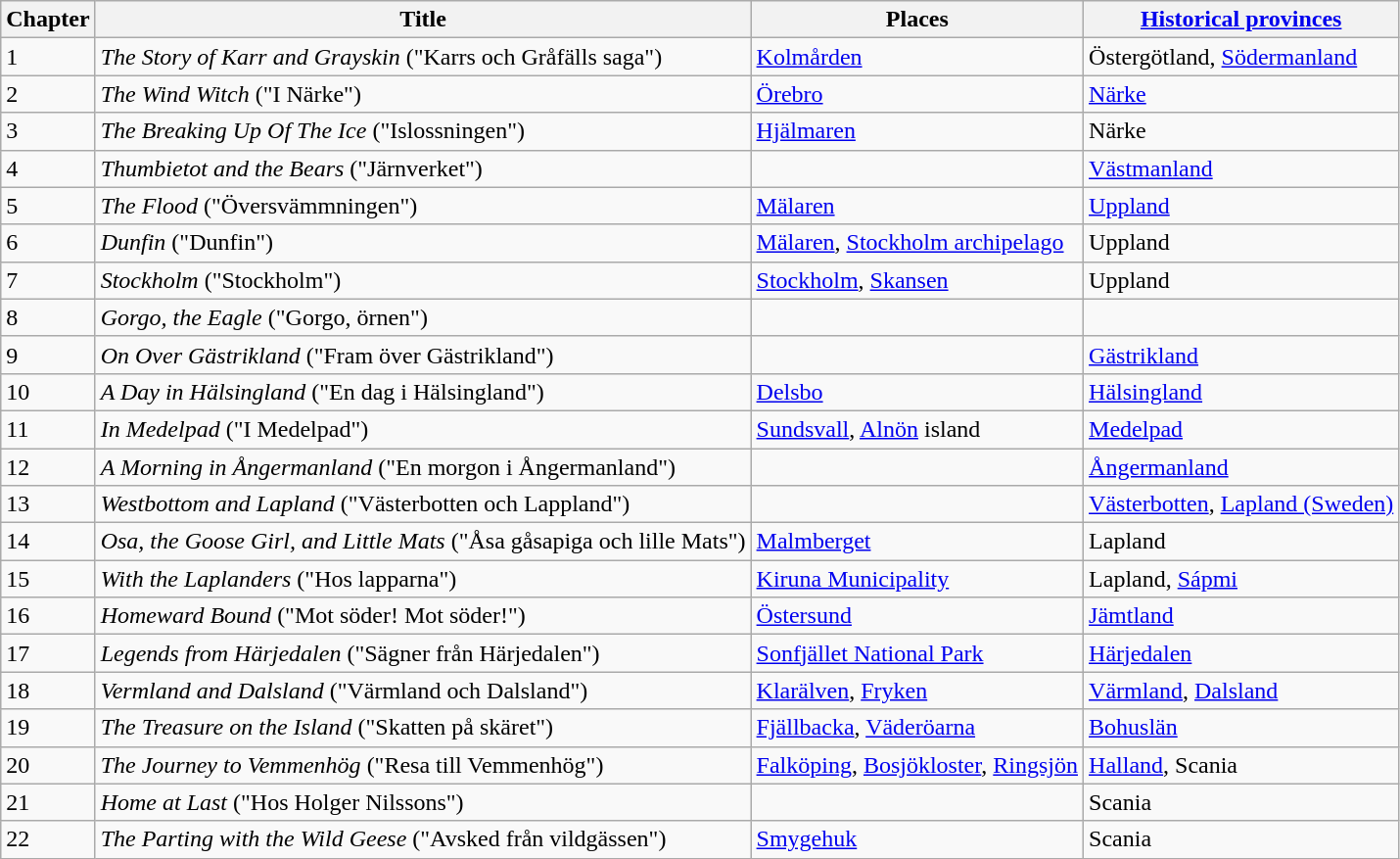<table class="wikitable">
<tr>
<th>Chapter</th>
<th>Title</th>
<th>Places</th>
<th><a href='#'>Historical provinces</a></th>
</tr>
<tr>
<td>1</td>
<td><em>The Story of Karr and Grayskin</em> ("Karrs och Gråfälls saga")</td>
<td><a href='#'>Kolmården</a></td>
<td>Östergötland, <a href='#'>Södermanland</a></td>
</tr>
<tr>
<td>2</td>
<td><em>The Wind Witch</em> ("I Närke")</td>
<td><a href='#'>Örebro</a></td>
<td><a href='#'>Närke</a></td>
</tr>
<tr>
<td>3</td>
<td><em>The Breaking Up Of The Ice</em> ("Islossningen")</td>
<td><a href='#'>Hjälmaren</a></td>
<td>Närke</td>
</tr>
<tr>
<td>4</td>
<td><em>Thumbietot and the Bears</em> ("Järnverket")</td>
<td> </td>
<td><a href='#'>Västmanland</a></td>
</tr>
<tr>
<td>5</td>
<td><em>The Flood</em> ("Översvämmningen")</td>
<td><a href='#'>Mälaren</a></td>
<td><a href='#'>Uppland</a></td>
</tr>
<tr>
<td>6</td>
<td><em>Dunfin</em> ("Dunfin")</td>
<td><a href='#'>Mälaren</a>, <a href='#'>Stockholm archipelago</a></td>
<td>Uppland</td>
</tr>
<tr>
<td>7</td>
<td><em>Stockholm</em> ("Stockholm")</td>
<td><a href='#'>Stockholm</a>, <a href='#'>Skansen</a></td>
<td>Uppland</td>
</tr>
<tr>
<td>8</td>
<td><em>Gorgo, the Eagle</em> ("Gorgo, örnen")</td>
<td> </td>
<td> </td>
</tr>
<tr>
<td>9</td>
<td><em>On Over Gästrikland</em> ("Fram över Gästrikland")</td>
<td> </td>
<td><a href='#'>Gästrikland</a></td>
</tr>
<tr>
<td>10</td>
<td><em>A Day in Hälsingland</em> ("En dag i Hälsingland")</td>
<td><a href='#'>Delsbo</a></td>
<td><a href='#'>Hälsingland</a></td>
</tr>
<tr>
<td>11</td>
<td><em>In Medelpad</em> ("I Medelpad")</td>
<td><a href='#'>Sundsvall</a>, <a href='#'>Alnön</a> island</td>
<td><a href='#'>Medelpad</a></td>
</tr>
<tr>
<td>12</td>
<td><em>A Morning in Ångermanland</em> ("En morgon i Ångermanland")</td>
<td> </td>
<td><a href='#'>Ångermanland</a></td>
</tr>
<tr>
<td>13</td>
<td><em>Westbottom and Lapland</em> ("Västerbotten och Lappland")</td>
<td> </td>
<td><a href='#'>Västerbotten</a>, <a href='#'>Lapland (Sweden)</a></td>
</tr>
<tr>
<td>14</td>
<td><em>Osa, the Goose Girl, and Little Mats</em> ("Åsa gåsapiga och lille Mats")</td>
<td><a href='#'>Malmberget</a></td>
<td>Lapland</td>
</tr>
<tr>
<td>15</td>
<td><em>With the Laplanders</em> ("Hos lapparna")</td>
<td><a href='#'>Kiruna Municipality</a></td>
<td>Lapland, <a href='#'>Sápmi</a></td>
</tr>
<tr>
<td>16</td>
<td><em>Homeward Bound</em> ("Mot söder! Mot söder!")</td>
<td><a href='#'>Östersund</a></td>
<td><a href='#'>Jämtland</a></td>
</tr>
<tr>
<td>17</td>
<td><em>Legends from Härjedalen</em> ("Sägner från Härjedalen")</td>
<td><a href='#'>Sonfjället National Park</a></td>
<td><a href='#'>Härjedalen</a></td>
</tr>
<tr>
<td>18</td>
<td><em>Vermland and Dalsland</em> ("Värmland och Dalsland")</td>
<td><a href='#'>Klarälven</a>, <a href='#'>Fryken</a></td>
<td><a href='#'>Värmland</a>, <a href='#'>Dalsland</a></td>
</tr>
<tr>
<td>19</td>
<td><em>The Treasure on the Island</em> ("Skatten på skäret")</td>
<td><a href='#'>Fjällbacka</a>, <a href='#'>Väderöarna</a></td>
<td><a href='#'>Bohuslän</a></td>
</tr>
<tr>
<td>20</td>
<td><em>The Journey to Vemmenhög</em> ("Resa till Vemmenhög")</td>
<td><a href='#'>Falköping</a>, <a href='#'>Bosjökloster</a>, <a href='#'>Ringsjön</a></td>
<td><a href='#'>Halland</a>, Scania</td>
</tr>
<tr>
<td>21</td>
<td><em>Home at Last</em> ("Hos Holger Nilssons")</td>
<td> </td>
<td>Scania</td>
</tr>
<tr>
<td>22</td>
<td><em>The Parting with the Wild Geese</em> ("Avsked från vildgässen")</td>
<td><a href='#'>Smygehuk</a></td>
<td>Scania</td>
</tr>
</table>
